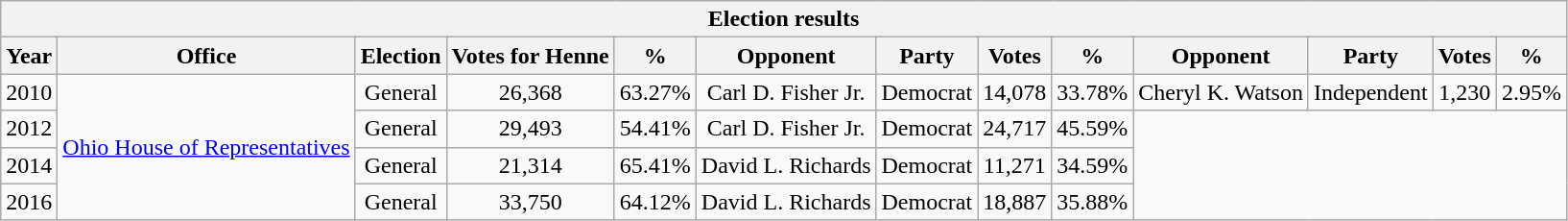<table class="wikitable" style="text-align: center;">
<tr>
<th colspan="13">Election results</th>
</tr>
<tr>
<th>Year</th>
<th>Office</th>
<th>Election</th>
<th>Votes for Henne</th>
<th>%</th>
<th>Opponent</th>
<th>Party</th>
<th>Votes</th>
<th>%</th>
<th>Opponent</th>
<th>Party</th>
<th>Votes</th>
<th>%</th>
</tr>
<tr>
<td>2010</td>
<td rowspan=4><a href='#'>Ohio House of Representatives</a></td>
<td>General</td>
<td>26,368</td>
<td>63.27%</td>
<td>Carl D. Fisher Jr.</td>
<td>Democrat</td>
<td>14,078</td>
<td>33.78%</td>
<td>Cheryl K. Watson</td>
<td>Independent</td>
<td>1,230</td>
<td>2.95%</td>
</tr>
<tr |->
<td>2012</td>
<td>General</td>
<td>29,493</td>
<td>54.41%</td>
<td>Carl D. Fisher Jr.</td>
<td>Democrat</td>
<td>24,717</td>
<td>45.59%</td>
</tr>
<tr>
<td>2014</td>
<td>General</td>
<td>21,314</td>
<td>65.41%</td>
<td>David L. Richards</td>
<td>Democrat</td>
<td>11,271</td>
<td>34.59%</td>
</tr>
<tr>
<td>2016</td>
<td>General</td>
<td>33,750</td>
<td>64.12%</td>
<td>David L. Richards</td>
<td>Democrat</td>
<td>18,887</td>
<td>35.88%</td>
</tr>
</table>
